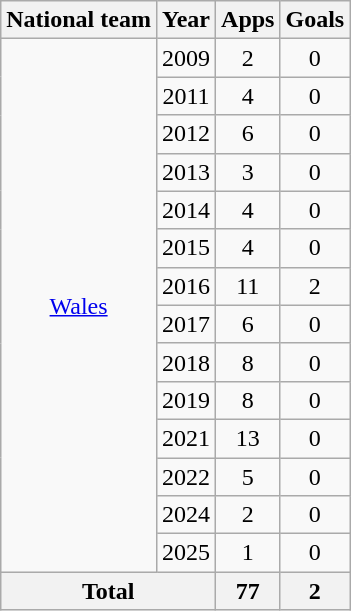<table class=wikitable style="text-align: center;">
<tr>
<th>National team</th>
<th>Year</th>
<th>Apps</th>
<th>Goals</th>
</tr>
<tr>
<td rowspan=14><a href='#'>Wales</a></td>
<td>2009</td>
<td>2</td>
<td>0</td>
</tr>
<tr>
<td>2011</td>
<td>4</td>
<td>0</td>
</tr>
<tr>
<td>2012</td>
<td>6</td>
<td>0</td>
</tr>
<tr>
<td>2013</td>
<td>3</td>
<td>0</td>
</tr>
<tr>
<td>2014</td>
<td>4</td>
<td>0</td>
</tr>
<tr>
<td>2015</td>
<td>4</td>
<td>0</td>
</tr>
<tr>
<td>2016</td>
<td>11</td>
<td>2</td>
</tr>
<tr>
<td>2017</td>
<td>6</td>
<td>0</td>
</tr>
<tr>
<td>2018</td>
<td>8</td>
<td>0</td>
</tr>
<tr>
<td>2019</td>
<td>8</td>
<td>0</td>
</tr>
<tr>
<td>2021</td>
<td>13</td>
<td>0</td>
</tr>
<tr>
<td>2022</td>
<td>5</td>
<td>0</td>
</tr>
<tr>
<td>2024</td>
<td>2</td>
<td>0</td>
</tr>
<tr>
<td>2025</td>
<td>1</td>
<td>0</td>
</tr>
<tr>
<th colspan=2>Total</th>
<th>77</th>
<th>2</th>
</tr>
</table>
